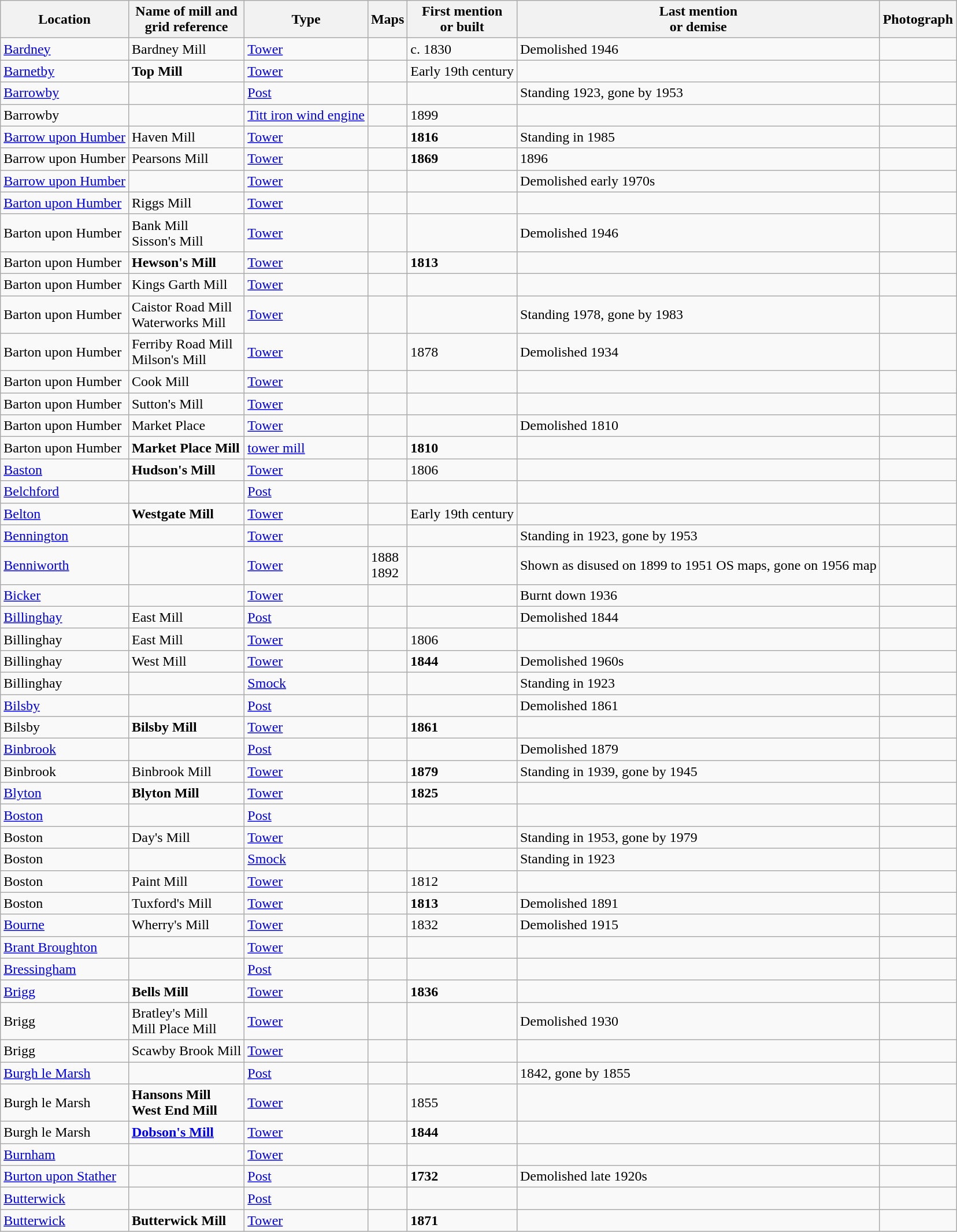<table class="wikitable">
<tr>
<th>Location</th>
<th>Name of mill and<br>grid reference</th>
<th>Type</th>
<th>Maps</th>
<th>First mention<br>or built</th>
<th>Last mention<br> or demise</th>
<th>Photograph</th>
</tr>
<tr>
<td><a href='#'>Bardney</a></td>
<td>Bardney Mill<br></td>
<td><a href='#'>Tower</a></td>
<td></td>
<td>c. 1830</td>
<td>Demolished 1946</td>
<td></td>
</tr>
<tr>
<td><a href='#'>Barnetby</a></td>
<td><strong>Top Mill</strong><br></td>
<td><a href='#'>Tower</a></td>
<td></td>
<td>Early 19th century</td>
<td></td>
<td></td>
</tr>
<tr>
<td><a href='#'>Barrowby</a></td>
<td></td>
<td><a href='#'>Post</a></td>
<td></td>
<td></td>
<td>Standing 1923, gone by 1953</td>
<td></td>
</tr>
<tr>
<td>Barrowby</td>
<td></td>
<td><a href='#'>Titt iron wind engine</a></td>
<td></td>
<td>1899</td>
<td></td>
<td></td>
</tr>
<tr>
<td><a href='#'>Barrow upon Humber</a></td>
<td>Haven Mill<br></td>
<td><a href='#'>Tower</a></td>
<td></td>
<td><strong>1816</strong></td>
<td>Standing in 1985<br></td>
<td></td>
</tr>
<tr>
<td>Barrow upon Humber</td>
<td>Pearsons Mill<br></td>
<td><a href='#'>Tower</a></td>
<td></td>
<td><strong>1869</strong></td>
<td>1896<br></td>
<td></td>
</tr>
<tr>
<td><a href='#'>Barrow upon Humber</a></td>
<td></td>
<td><a href='#'>Tower</a></td>
<td></td>
<td></td>
<td>Demolished early 1970s</td>
<td></td>
</tr>
<tr>
<td><a href='#'>Barton upon Humber</a></td>
<td>Riggs Mill</td>
<td><a href='#'>Tower</a></td>
<td></td>
<td></td>
<td></td>
<td></td>
</tr>
<tr>
<td>Barton upon Humber</td>
<td>Bank Mill<br>Sisson's Mill<br></td>
<td><a href='#'>Tower</a></td>
<td></td>
<td></td>
<td>Demolished 1946</td>
<td></td>
</tr>
<tr>
<td>Barton upon Humber</td>
<td><strong>Hewson's Mill</strong><br></td>
<td><a href='#'>Tower</a></td>
<td></td>
<td><strong>1813</strong></td>
<td></td>
<td></td>
</tr>
<tr>
<td>Barton upon Humber</td>
<td>Kings Garth Mill</td>
<td><a href='#'>Tower</a></td>
<td></td>
<td></td>
<td></td>
<td></td>
</tr>
<tr>
<td>Barton upon Humber</td>
<td>Caistor Road Mill<br>Waterworks Mill<br></td>
<td><a href='#'>Tower</a></td>
<td></td>
<td></td>
<td>Standing 1978, gone by 1983</td>
<td></td>
</tr>
<tr>
<td>Barton upon Humber</td>
<td>Ferriby Road Mill<br>Milson's Mill<br></td>
<td><a href='#'>Tower</a></td>
<td></td>
<td>1878</td>
<td>Demolished 1934</td>
<td></td>
</tr>
<tr>
<td>Barton upon Humber</td>
<td>Cook Mill</td>
<td><a href='#'>Tower</a></td>
<td></td>
<td></td>
<td></td>
<td></td>
</tr>
<tr>
<td>Barton upon Humber</td>
<td>Sutton's Mill</td>
<td><a href='#'>Tower</a></td>
<td></td>
<td></td>
<td></td>
<td></td>
</tr>
<tr>
<td>Barton upon Humber</td>
<td>Market Place<br></td>
<td><a href='#'>Tower</a></td>
<td></td>
<td></td>
<td>Demolished 1810</td>
<td></td>
</tr>
<tr>
<td>Barton upon Humber</td>
<td><strong>Market Place Mill</strong><br></td>
<td><a href='#'>tower mill</a></td>
<td></td>
<td><strong>1810</strong></td>
<td></td>
<td></td>
</tr>
<tr>
<td><a href='#'>Baston</a></td>
<td><strong>Hudson's Mill</strong><br></td>
<td><a href='#'>Tower</a></td>
<td></td>
<td>1806</td>
<td></td>
<td></td>
</tr>
<tr>
<td><a href='#'>Belchford</a></td>
<td></td>
<td><a href='#'>Post</a></td>
<td></td>
<td></td>
<td></td>
<td></td>
</tr>
<tr>
<td><a href='#'>Belton</a></td>
<td><strong>Westgate Mill</strong><br></td>
<td><a href='#'>Tower</a></td>
<td></td>
<td>Early 19th century</td>
<td></td>
<td></td>
</tr>
<tr>
<td><a href='#'>Bennington</a></td>
<td></td>
<td><a href='#'>Tower</a></td>
<td></td>
<td></td>
<td>Standing in 1923, gone by 1953</td>
<td></td>
</tr>
<tr>
<td><a href='#'>Benniworth</a></td>
<td></td>
<td><a href='#'>Tower</a></td>
<td>1888<br>1892</td>
<td></td>
<td>Shown as disused on 1899 to 1951 OS maps, gone on 1956 map</td>
<td></td>
</tr>
<tr>
<td><a href='#'>Bicker</a></td>
<td></td>
<td><a href='#'>Tower</a></td>
<td></td>
<td></td>
<td>Burnt down 1936</td>
<td></td>
</tr>
<tr>
<td><a href='#'>Billinghay</a></td>
<td>East Mill<br></td>
<td><a href='#'>Post</a></td>
<td></td>
<td></td>
<td>Demolished 1844</td>
<td></td>
</tr>
<tr>
<td>Billinghay</td>
<td>East Mill<br></td>
<td><a href='#'>Tower</a></td>
<td></td>
<td>1806</td>
<td></td>
<td></td>
</tr>
<tr>
<td>Billinghay</td>
<td>West Mill<br></td>
<td><a href='#'>Tower</a></td>
<td></td>
<td><strong>1844</strong></td>
<td>Demolished 1960s<br></td>
<td></td>
</tr>
<tr>
<td>Billinghay</td>
<td></td>
<td><a href='#'>Smock</a></td>
<td></td>
<td></td>
<td>Standing in 1923</td>
<td></td>
</tr>
<tr>
<td><a href='#'>Bilsby</a></td>
<td></td>
<td><a href='#'>Post</a></td>
<td></td>
<td></td>
<td>Demolished 1861</td>
<td></td>
</tr>
<tr>
<td>Bilsby</td>
<td><strong>Bilsby Mill</strong><br></td>
<td><a href='#'>Tower</a></td>
<td></td>
<td><strong>1861</strong></td>
<td></td>
<td></td>
</tr>
<tr>
<td><a href='#'>Binbrook</a></td>
<td></td>
<td><a href='#'>Post</a></td>
<td></td>
<td></td>
<td>Demolished 1879</td>
<td></td>
</tr>
<tr>
<td>Binbrook</td>
<td>Binbrook Mill<br></td>
<td><a href='#'>Tower</a></td>
<td></td>
<td><strong>1879</strong></td>
<td>Standing in 1939, gone by 1945</td>
<td></td>
</tr>
<tr>
<td><a href='#'>Blyton</a></td>
<td><strong>Blyton Mill</strong><br></td>
<td><a href='#'>Tower</a></td>
<td></td>
<td><strong>1825</strong></td>
<td></td>
<td></td>
</tr>
<tr>
<td><a href='#'>Boston</a></td>
<td></td>
<td><a href='#'>Post</a></td>
<td></td>
<td></td>
<td></td>
<td></td>
</tr>
<tr>
<td>Boston</td>
<td>Day's Mill<br></td>
<td><a href='#'>Tower</a></td>
<td></td>
<td></td>
<td>Standing in 1953, gone by 1979</td>
<td></td>
</tr>
<tr>
<td>Boston</td>
<td></td>
<td><a href='#'>Smock</a></td>
<td></td>
<td></td>
<td>Standing in 1923</td>
<td></td>
</tr>
<tr>
<td>Boston</td>
<td>Paint Mill</td>
<td><a href='#'>Tower</a></td>
<td></td>
<td>1812</td>
<td></td>
<td></td>
</tr>
<tr>
<td>Boston</td>
<td>Tuxford's Mill</td>
<td><a href='#'>Tower</a></td>
<td></td>
<td><strong>1813</strong></td>
<td>Demolished 1891</td>
<td></td>
</tr>
<tr>
<td><a href='#'>Bourne</a></td>
<td>Wherry's Mill<br></td>
<td><a href='#'>Tower</a></td>
<td></td>
<td>1832</td>
<td>Demolished 1915</td>
<td></td>
</tr>
<tr>
<td><a href='#'>Brant Broughton</a></td>
<td></td>
<td><a href='#'>Tower</a></td>
<td></td>
<td></td>
<td></td>
<td></td>
</tr>
<tr>
<td><a href='#'>Bressingham</a></td>
<td></td>
<td><a href='#'>Post</a></td>
<td></td>
<td></td>
<td></td>
<td></td>
</tr>
<tr>
<td><a href='#'>Brigg</a></td>
<td><strong>Bells Mill</strong><br></td>
<td><a href='#'>Tower</a></td>
<td></td>
<td><strong>1836</strong></td>
<td></td>
<td></td>
</tr>
<tr>
<td>Brigg</td>
<td>Bratley's Mill<br>Mill Place Mill</td>
<td><a href='#'>Tower</a></td>
<td></td>
<td></td>
<td>Demolished 1930</td>
<td></td>
</tr>
<tr>
<td>Brigg</td>
<td>Scawby Brook Mill<br></td>
<td><a href='#'>Tower</a></td>
<td></td>
<td></td>
<td></td>
<td></td>
</tr>
<tr>
<td><a href='#'>Burgh le Marsh</a></td>
<td></td>
<td><a href='#'>Post</a></td>
<td></td>
<td></td>
<td>1842, gone by 1855</td>
<td></td>
</tr>
<tr>
<td>Burgh le Marsh</td>
<td><strong>Hansons Mill<br>West End Mill</strong><br></td>
<td><a href='#'>Tower</a></td>
<td></td>
<td>1855</td>
<td></td>
<td></td>
</tr>
<tr>
<td>Burgh le Marsh</td>
<td><strong><a href='#'>Dobson's Mill</a></strong><br></td>
<td><a href='#'>Tower</a></td>
<td></td>
<td><strong>1844</strong></td>
<td></td>
<td></td>
</tr>
<tr>
<td><a href='#'>Burnham</a></td>
<td></td>
<td><a href='#'>Tower</a></td>
<td></td>
<td></td>
<td></td>
<td></td>
</tr>
<tr>
<td><a href='#'>Burton upon Stather</a></td>
<td></td>
<td><a href='#'>Post</a></td>
<td></td>
<td><strong>1732</strong></td>
<td>Demolished late 1920s<br></td>
<td></td>
</tr>
<tr>
<td><a href='#'>Butterwick</a></td>
<td></td>
<td><a href='#'>Post</a></td>
<td></td>
<td></td>
<td></td>
<td></td>
</tr>
<tr>
<td><a href='#'>Butterwick</a></td>
<td><strong>Butterwick Mill</strong><br></td>
<td><a href='#'>Tower</a></td>
<td></td>
<td><strong>1871</strong></td>
<td></td>
<td></td>
</tr>
</table>
